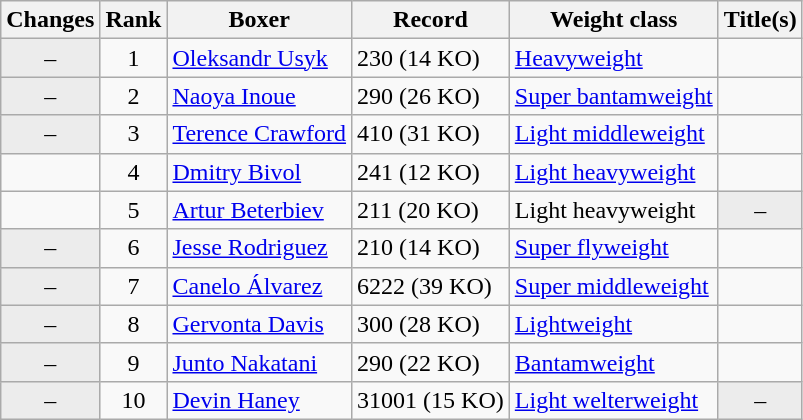<table class="wikitable ">
<tr>
<th>Changes</th>
<th>Rank</th>
<th>Boxer</th>
<th>Record</th>
<th>Weight class</th>
<th>Title(s)</th>
</tr>
<tr>
<td align=center bgcolor=#ECECEC>–</td>
<td align=center>1</td>
<td><a href='#'>Oleksandr Usyk</a></td>
<td>230 (14 KO)</td>
<td><a href='#'>Heavyweight</a></td>
<td></td>
</tr>
<tr>
<td align=center bgcolor=#ECECEC>–</td>
<td align=center>2</td>
<td><a href='#'>Naoya Inoue</a></td>
<td>290 (26 KO)</td>
<td><a href='#'>Super bantamweight</a></td>
<td></td>
</tr>
<tr>
<td align=center bgcolor=#ECECEC>–</td>
<td align=center>3</td>
<td><a href='#'>Terence Crawford</a></td>
<td>410 (31 KO)</td>
<td><a href='#'>Light middleweight</a></td>
<td></td>
</tr>
<tr>
<td align=center></td>
<td align=center>4</td>
<td><a href='#'>Dmitry Bivol</a></td>
<td>241 (12 KO)</td>
<td><a href='#'>Light heavyweight</a></td>
<td></td>
</tr>
<tr>
<td align=center></td>
<td align=center>5</td>
<td><a href='#'>Artur Beterbiev</a></td>
<td>211 (20 KO)</td>
<td>Light heavyweight</td>
<td align=center bgcolor=#ECECEC data-sort-value="Z">–</td>
</tr>
<tr>
<td align=center bgcolor=#ECECEC>–</td>
<td align=center>6</td>
<td><a href='#'>Jesse Rodriguez</a></td>
<td>210 (14 KO)</td>
<td><a href='#'>Super flyweight</a></td>
<td></td>
</tr>
<tr>
<td align=center bgcolor=#ECECEC>–</td>
<td align=center>7</td>
<td><a href='#'>Canelo Álvarez</a></td>
<td>6222 (39 KO)</td>
<td><a href='#'>Super middleweight</a></td>
<td></td>
</tr>
<tr>
<td align=center bgcolor=#ECECEC>–</td>
<td align=center>8</td>
<td><a href='#'>Gervonta Davis</a></td>
<td>300 (28 KO)</td>
<td><a href='#'>Lightweight</a></td>
<td></td>
</tr>
<tr>
<td align=center bgcolor=#ECECEC>–</td>
<td align=center>9</td>
<td><a href='#'>Junto Nakatani</a></td>
<td>290 (22 KO)</td>
<td><a href='#'>Bantamweight</a></td>
<td></td>
</tr>
<tr>
<td align=center bgcolor=#ECECEC>–</td>
<td align=center>10</td>
<td><a href='#'>Devin Haney</a></td>
<td>31001 (15 KO)</td>
<td><a href='#'>Light welterweight</a></td>
<td align=center bgcolor=#ECECEC data-sort-value="Z">–</td>
</tr>
</table>
